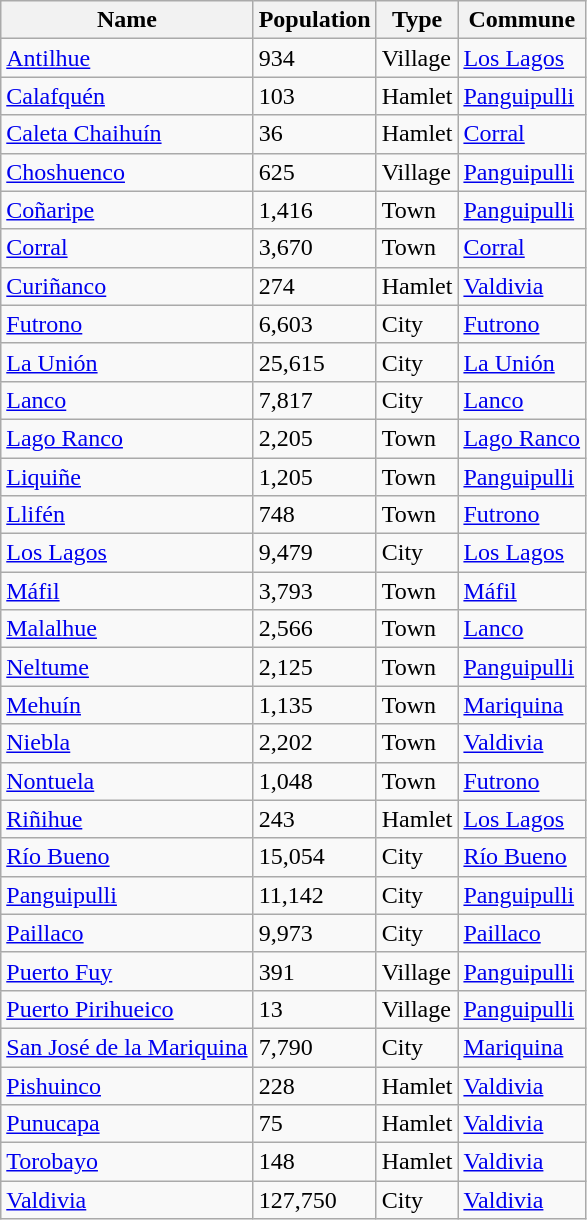<table class="wikitable sortable">
<tr>
<th>Name</th>
<th>Population</th>
<th>Type</th>
<th>Commune</th>
</tr>
<tr>
<td><a href='#'>Antilhue</a></td>
<td>934</td>
<td>Village</td>
<td><a href='#'>Los Lagos</a></td>
</tr>
<tr>
<td><a href='#'>Calafquén</a></td>
<td>103</td>
<td>Hamlet</td>
<td><a href='#'>Panguipulli</a></td>
</tr>
<tr>
<td><a href='#'>Caleta Chaihuín</a></td>
<td>36</td>
<td>Hamlet</td>
<td><a href='#'>Corral</a></td>
</tr>
<tr>
<td><a href='#'>Choshuenco</a></td>
<td>625</td>
<td>Village</td>
<td><a href='#'>Panguipulli</a></td>
</tr>
<tr>
<td><a href='#'>Coñaripe</a></td>
<td>1,416</td>
<td>Town</td>
<td><a href='#'>Panguipulli</a></td>
</tr>
<tr>
<td><a href='#'>Corral</a></td>
<td>3,670</td>
<td>Town</td>
<td><a href='#'>Corral</a></td>
</tr>
<tr>
<td><a href='#'>Curiñanco</a></td>
<td>274</td>
<td>Hamlet</td>
<td><a href='#'>Valdivia</a></td>
</tr>
<tr>
<td><a href='#'>Futrono</a></td>
<td>6,603</td>
<td>City</td>
<td><a href='#'>Futrono</a></td>
</tr>
<tr>
<td><a href='#'>La Unión</a></td>
<td>25,615</td>
<td>City</td>
<td><a href='#'>La Unión</a></td>
</tr>
<tr>
<td><a href='#'>Lanco</a></td>
<td>7,817</td>
<td>City</td>
<td><a href='#'>Lanco</a></td>
</tr>
<tr>
<td><a href='#'>Lago Ranco</a></td>
<td>2,205</td>
<td>Town</td>
<td><a href='#'>Lago Ranco</a></td>
</tr>
<tr>
<td><a href='#'>Liquiñe</a></td>
<td>1,205</td>
<td>Town</td>
<td><a href='#'>Panguipulli</a></td>
</tr>
<tr>
<td><a href='#'>Llifén</a></td>
<td>748</td>
<td>Town</td>
<td><a href='#'>Futrono</a></td>
</tr>
<tr>
<td><a href='#'>Los Lagos</a></td>
<td>9,479</td>
<td>City</td>
<td><a href='#'>Los Lagos</a></td>
</tr>
<tr>
<td><a href='#'>Máfil</a></td>
<td>3,793</td>
<td>Town</td>
<td><a href='#'>Máfil</a></td>
</tr>
<tr>
<td><a href='#'>Malalhue</a></td>
<td>2,566</td>
<td>Town</td>
<td><a href='#'>Lanco</a></td>
</tr>
<tr>
<td><a href='#'>Neltume</a></td>
<td>2,125</td>
<td>Town</td>
<td><a href='#'>Panguipulli</a></td>
</tr>
<tr>
<td><a href='#'>Mehuín</a></td>
<td>1,135</td>
<td>Town</td>
<td><a href='#'>Mariquina</a></td>
</tr>
<tr>
<td><a href='#'>Niebla</a></td>
<td>2,202</td>
<td>Town</td>
<td><a href='#'>Valdivia</a></td>
</tr>
<tr>
<td><a href='#'>Nontuela</a></td>
<td>1,048</td>
<td>Town</td>
<td><a href='#'>Futrono</a></td>
</tr>
<tr>
<td><a href='#'>Riñihue</a></td>
<td>243</td>
<td>Hamlet</td>
<td><a href='#'>Los Lagos</a></td>
</tr>
<tr>
<td><a href='#'>Río Bueno</a></td>
<td>15,054</td>
<td>City</td>
<td><a href='#'>Río Bueno</a></td>
</tr>
<tr>
<td><a href='#'>Panguipulli</a></td>
<td>11,142</td>
<td>City</td>
<td><a href='#'>Panguipulli</a></td>
</tr>
<tr>
<td><a href='#'>Paillaco</a></td>
<td>9,973</td>
<td>City</td>
<td><a href='#'>Paillaco</a></td>
</tr>
<tr>
<td><a href='#'>Puerto Fuy</a></td>
<td>391</td>
<td>Village</td>
<td><a href='#'>Panguipulli</a></td>
</tr>
<tr>
<td><a href='#'>Puerto Pirihueico</a></td>
<td>13</td>
<td>Village</td>
<td><a href='#'>Panguipulli</a></td>
</tr>
<tr>
<td><a href='#'>San José de la Mariquina</a></td>
<td>7,790</td>
<td>City</td>
<td><a href='#'>Mariquina</a></td>
</tr>
<tr>
<td><a href='#'>Pishuinco</a></td>
<td>228</td>
<td>Hamlet</td>
<td><a href='#'>Valdivia</a></td>
</tr>
<tr>
<td><a href='#'>Punucapa</a></td>
<td>75</td>
<td>Hamlet</td>
<td><a href='#'>Valdivia</a></td>
</tr>
<tr>
<td><a href='#'>Torobayo</a></td>
<td>148</td>
<td>Hamlet</td>
<td><a href='#'>Valdivia</a></td>
</tr>
<tr>
<td><a href='#'>Valdivia</a></td>
<td>127,750</td>
<td>City</td>
<td><a href='#'>Valdivia</a></td>
</tr>
</table>
